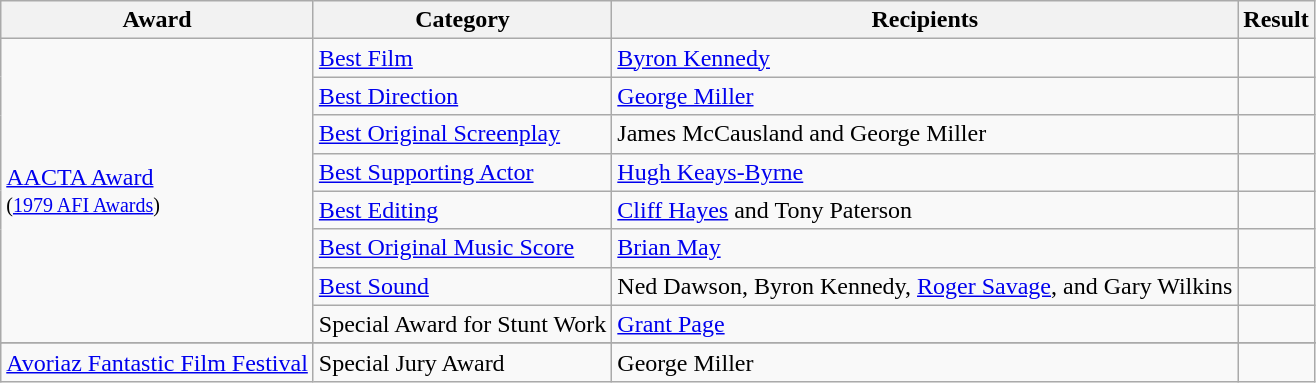<table class="wikitable sortable">
<tr>
<th>Award</th>
<th>Category</th>
<th>Recipients</th>
<th>Result</th>
</tr>
<tr>
<td rowspan=8><a href='#'>AACTA Award</a><br><small>(<a href='#'>1979 AFI Awards</a>)</small></td>
<td><a href='#'>Best Film</a></td>
<td><a href='#'>Byron Kennedy</a></td>
<td></td>
</tr>
<tr>
<td><a href='#'>Best Direction</a></td>
<td><a href='#'>George Miller</a></td>
<td></td>
</tr>
<tr>
<td><a href='#'>Best Original Screenplay</a></td>
<td>James McCausland and George Miller</td>
<td></td>
</tr>
<tr>
<td><a href='#'>Best Supporting Actor</a></td>
<td><a href='#'>Hugh Keays-Byrne</a></td>
<td></td>
</tr>
<tr>
<td><a href='#'>Best Editing</a></td>
<td><a href='#'>Cliff Hayes</a> and Tony Paterson</td>
<td></td>
</tr>
<tr>
<td><a href='#'>Best Original Music Score</a></td>
<td><a href='#'>Brian May</a></td>
<td></td>
</tr>
<tr>
<td><a href='#'>Best Sound</a></td>
<td>Ned Dawson, Byron Kennedy, <a href='#'>Roger Savage</a>, and Gary Wilkins</td>
<td></td>
</tr>
<tr>
<td>Special Award for Stunt Work</td>
<td><a href='#'>Grant Page</a></td>
<td></td>
</tr>
<tr>
</tr>
<tr>
<td><a href='#'>Avoriaz Fantastic Film Festival</a></td>
<td>Special Jury Award</td>
<td>George Miller</td>
<td></td>
</tr>
</table>
